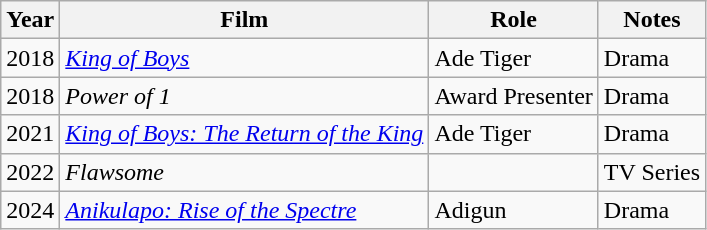<table class="wikitable">
<tr>
<th>Year</th>
<th>Film</th>
<th>Role</th>
<th>Notes</th>
</tr>
<tr>
<td>2018</td>
<td><em><a href='#'>King of Boys</a></em></td>
<td>Ade Tiger</td>
<td>Drama</td>
</tr>
<tr>
<td>2018</td>
<td><em>Power of 1</em></td>
<td>Award Presenter</td>
<td>Drama</td>
</tr>
<tr>
<td>2021</td>
<td><em><a href='#'>King of Boys: The Return of the King</a></em></td>
<td>Ade Tiger</td>
<td>Drama</td>
</tr>
<tr>
<td>2022</td>
<td><em>Flawsome</em></td>
<td></td>
<td>TV Series</td>
</tr>
<tr>
<td>2024</td>
<td><em><a href='#'>Anikulapo:  Rise of the Spectre</a></em></td>
<td>Adigun</td>
<td>Drama</td>
</tr>
</table>
